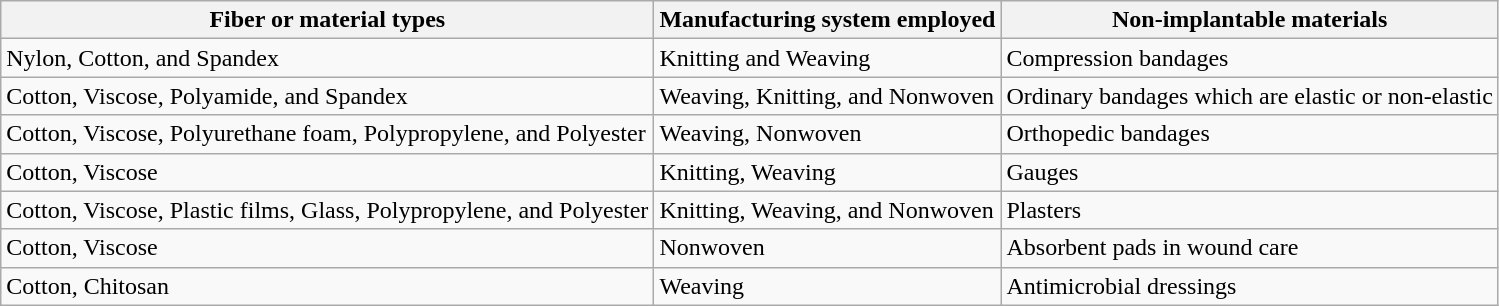<table class="wikitable">
<tr>
<th>Fiber or material types</th>
<th>Manufacturing system employed</th>
<th>Non-implantable materials</th>
</tr>
<tr>
<td>Nylon, Cotton, and Spandex</td>
<td>Knitting and Weaving</td>
<td>Compression bandages</td>
</tr>
<tr>
<td>Cotton, Viscose, Polyamide, and Spandex</td>
<td>Weaving, Knitting, and Nonwoven</td>
<td>Ordinary bandages which are elastic or non-elastic</td>
</tr>
<tr>
<td>Cotton, Viscose, Polyurethane foam, Polypropylene, and Polyester</td>
<td>Weaving, Nonwoven</td>
<td>Orthopedic bandages</td>
</tr>
<tr>
<td>Cotton, Viscose</td>
<td>Knitting, Weaving</td>
<td>Gauges</td>
</tr>
<tr>
<td>Cotton, Viscose, Plastic films, Glass, Polypropylene, and Polyester</td>
<td>Knitting, Weaving, and Nonwoven</td>
<td>Plasters</td>
</tr>
<tr>
<td>Cotton, Viscose</td>
<td>Nonwoven</td>
<td>Absorbent pads in wound care</td>
</tr>
<tr>
<td>Cotton, Chitosan</td>
<td>Weaving</td>
<td>Antimicrobial dressings</td>
</tr>
</table>
